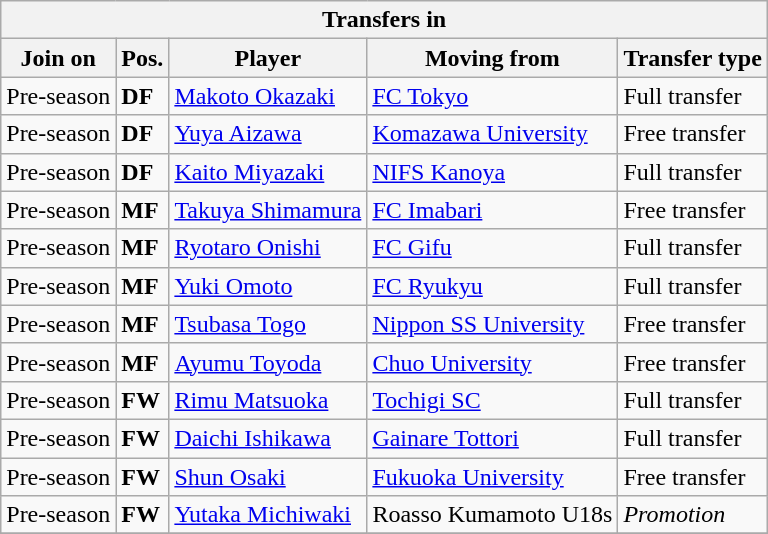<table class="wikitable sortable" style=“text-align:left;>
<tr>
<th colspan="5">Transfers in</th>
</tr>
<tr>
<th>Join on</th>
<th>Pos.</th>
<th>Player</th>
<th>Moving from</th>
<th>Transfer type</th>
</tr>
<tr>
<td>Pre-season</td>
<td><strong>DF</strong></td>
<td> <a href='#'>Makoto Okazaki</a></td>
<td> <a href='#'>FC Tokyo</a></td>
<td>Full transfer</td>
</tr>
<tr>
<td>Pre-season</td>
<td><strong>DF</strong></td>
<td> <a href='#'>Yuya Aizawa</a></td>
<td> <a href='#'>Komazawa University</a></td>
<td>Free transfer</td>
</tr>
<tr>
<td>Pre-season</td>
<td><strong>DF</strong></td>
<td> <a href='#'>Kaito Miyazaki</a></td>
<td> <a href='#'>NIFS Kanoya</a></td>
<td>Full transfer</td>
</tr>
<tr>
<td>Pre-season</td>
<td><strong>MF</strong></td>
<td> <a href='#'>Takuya Shimamura</a></td>
<td> <a href='#'>FC Imabari</a></td>
<td>Free transfer</td>
</tr>
<tr>
<td>Pre-season</td>
<td><strong>MF</strong></td>
<td> <a href='#'>Ryotaro Onishi</a></td>
<td> <a href='#'>FC Gifu</a></td>
<td>Full transfer</td>
</tr>
<tr>
<td>Pre-season</td>
<td><strong>MF</strong></td>
<td> <a href='#'>Yuki Omoto</a></td>
<td> <a href='#'>FC Ryukyu</a></td>
<td>Full transfer</td>
</tr>
<tr>
<td>Pre-season</td>
<td><strong>MF</strong></td>
<td> <a href='#'>Tsubasa Togo</a></td>
<td> <a href='#'>Nippon SS University</a></td>
<td>Free transfer</td>
</tr>
<tr>
<td>Pre-season</td>
<td><strong>MF</strong></td>
<td> <a href='#'>Ayumu Toyoda</a></td>
<td> <a href='#'>Chuo University</a></td>
<td>Free transfer</td>
</tr>
<tr>
<td>Pre-season</td>
<td><strong>FW</strong></td>
<td> <a href='#'>Rimu Matsuoka</a></td>
<td> <a href='#'>Tochigi SC</a></td>
<td>Full transfer</td>
</tr>
<tr>
<td>Pre-season</td>
<td><strong>FW</strong></td>
<td> <a href='#'>Daichi Ishikawa</a></td>
<td> <a href='#'>Gainare Tottori</a></td>
<td>Full transfer</td>
</tr>
<tr>
<td>Pre-season</td>
<td><strong>FW</strong></td>
<td> <a href='#'>Shun Osaki</a></td>
<td> <a href='#'>Fukuoka University</a></td>
<td>Free transfer</td>
</tr>
<tr>
<td>Pre-season</td>
<td><strong>FW</strong></td>
<td> <a href='#'>Yutaka Michiwaki</a></td>
<td> Roasso Kumamoto U18s</td>
<td><em>Promotion</em></td>
</tr>
<tr>
</tr>
</table>
